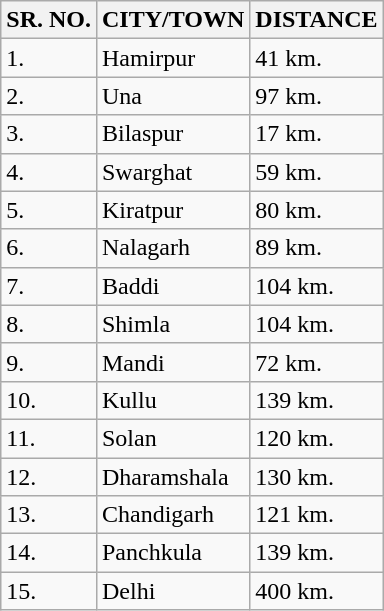<table class="wikitable sortable">
<tr>
<th>SR. NO.</th>
<th>CITY/TOWN</th>
<th>DISTANCE</th>
</tr>
<tr>
<td>1.</td>
<td>Hamirpur</td>
<td>41 km.</td>
</tr>
<tr>
<td>2.</td>
<td>Una</td>
<td>97 km.</td>
</tr>
<tr>
<td>3.</td>
<td>Bilaspur</td>
<td>17 km.</td>
</tr>
<tr>
<td>4.</td>
<td>Swarghat</td>
<td>59 km.</td>
</tr>
<tr>
<td>5.</td>
<td>Kiratpur</td>
<td>80 km.</td>
</tr>
<tr>
<td>6.</td>
<td>Nalagarh</td>
<td>89 km.</td>
</tr>
<tr>
<td>7.</td>
<td>Baddi</td>
<td>104 km.</td>
</tr>
<tr>
<td>8.</td>
<td>Shimla</td>
<td>104 km.</td>
</tr>
<tr>
<td>9.</td>
<td>Mandi</td>
<td>72 km.</td>
</tr>
<tr>
<td>10.</td>
<td>Kullu</td>
<td>139 km.</td>
</tr>
<tr>
<td>11.</td>
<td>Solan</td>
<td>120 km.</td>
</tr>
<tr>
<td>12.</td>
<td>Dharamshala</td>
<td>130 km.</td>
</tr>
<tr>
<td>13.</td>
<td>Chandigarh</td>
<td>121 km.</td>
</tr>
<tr>
<td>14.</td>
<td>Panchkula</td>
<td>139 km.</td>
</tr>
<tr>
<td>15.</td>
<td>Delhi</td>
<td>400 km.</td>
</tr>
</table>
